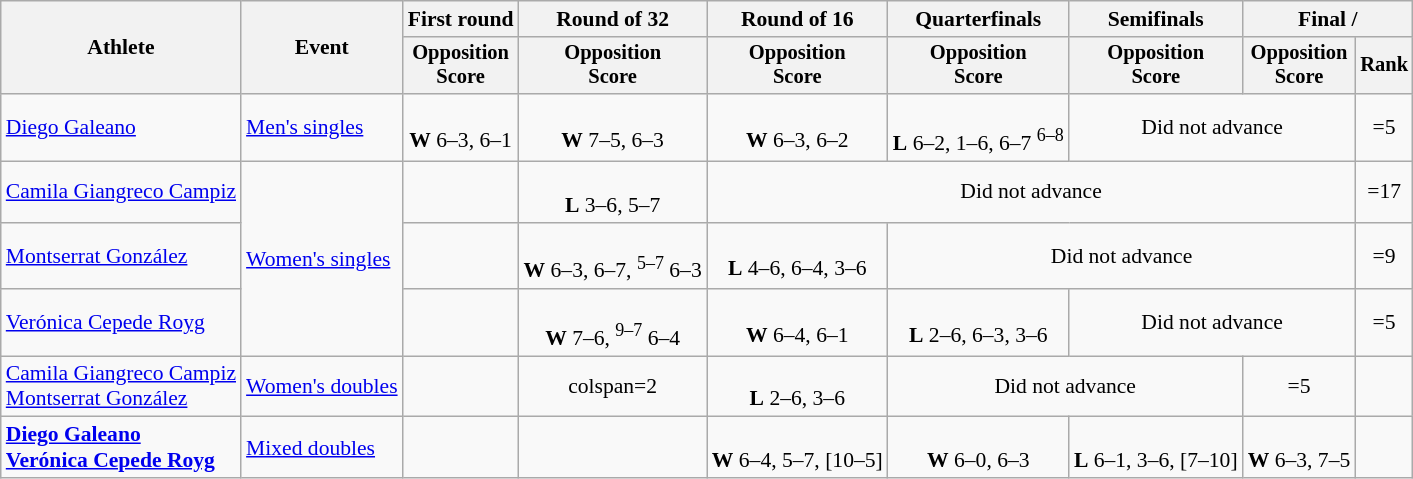<table class=wikitable style="font-size:90%">
<tr>
<th rowspan="2">Athlete</th>
<th rowspan="2">Event</th>
<th>First round</th>
<th>Round of 32</th>
<th>Round of 16</th>
<th>Quarterfinals</th>
<th>Semifinals</th>
<th colspan=2>Final / </th>
</tr>
<tr style="font-size:95%">
<th>Opposition<br>Score</th>
<th>Opposition<br>Score</th>
<th>Opposition<br>Score</th>
<th>Opposition<br>Score</th>
<th>Opposition<br>Score</th>
<th>Opposition<br>Score</th>
<th>Rank</th>
</tr>
<tr align=center>
<td align=left><a href='#'>Diego Galeano</a></td>
<td align=left><a href='#'>Men's singles</a></td>
<td><br><strong>W</strong> 6–3, 6–1</td>
<td><br><strong>W</strong> 7–5, 6–3</td>
<td><br><strong>W</strong> 6–3, 6–2</td>
<td><br><strong>L</strong> 6–2, 1–6, 6–7 <sup>6–8</sup></td>
<td colspan=2>Did not advance</td>
<td>=5</td>
</tr>
<tr align=center>
<td align=left><a href='#'>Camila Giangreco Campiz</a></td>
<td align=left rowspan=3><a href='#'>Women's singles</a></td>
<td></td>
<td><br><strong>L</strong> 3–6, 5–7</td>
<td colspan=4>Did not advance</td>
<td>=17</td>
</tr>
<tr align=center>
<td align=left><a href='#'>Montserrat González</a></td>
<td></td>
<td><br><strong>W</strong> 6–3, 6–7, <sup>5–7</sup> 6–3</td>
<td><br><strong>L</strong> 4–6, 6–4, 3–6</td>
<td colspan=3>Did not advance</td>
<td>=9</td>
</tr>
<tr align=center>
<td align=left><a href='#'>Verónica Cepede Royg</a></td>
<td></td>
<td><br><strong>W</strong> 7–6, <sup>9–7</sup> 6–4</td>
<td><br><strong>W</strong> 6–4, 6–1</td>
<td><br><strong>L</strong> 2–6, 6–3, 3–6</td>
<td colspan=2>Did not advance</td>
<td>=5</td>
</tr>
<tr align=center>
<td align=left><a href='#'>Camila Giangreco Campiz</a><br><a href='#'>Montserrat González</a></td>
<td align=left><a href='#'>Women's doubles</a></td>
<td></td>
<td>colspan=2 </td>
<td><br><strong>L</strong> 2–6, 3–6</td>
<td colspan=2>Did not advance</td>
<td>=5</td>
</tr>
<tr align=center>
<td align=left><strong><a href='#'>Diego Galeano</a><br><a href='#'>Verónica Cepede Royg</a></strong></td>
<td align=left><a href='#'>Mixed doubles</a></td>
<td></td>
<td></td>
<td><br><strong>W</strong> 6–4, 5–7, [10–5]</td>
<td><br><strong>W</strong> 6–0, 6–3</td>
<td><br><strong>L</strong> 6–1, 3–6, [7–10]</td>
<td><br><strong>W</strong> 6–3, 7–5</td>
<td></td>
</tr>
</table>
